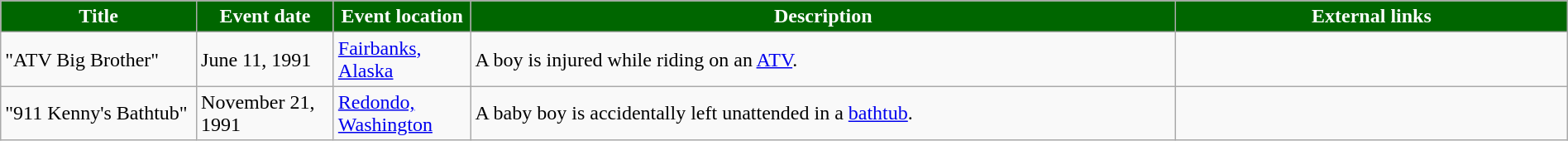<table class="wikitable" style="width: 100%;">
<tr>
<th style="background: #006600; color: #FFFFFF; width: 10%;">Title</th>
<th style="background: #006600; color: #FFFFFF; width: 7%;">Event date</th>
<th style="background: #006600; color: #FFFFFF; width: 7%;">Event location</th>
<th style="background: #006600; color: #FFFFFF; width: 36%;">Description</th>
<th style="background: #006600; color: #FFFFFF; width: 20%;">External links</th>
</tr>
<tr>
<td>"ATV Big Brother"</td>
<td>June 11, 1991</td>
<td><a href='#'>Fairbanks, Alaska</a></td>
<td>A boy is injured while riding on an <a href='#'>ATV</a>.</td>
<td></td>
</tr>
<tr>
<td>"911 Kenny's Bathtub"</td>
<td>November 21, 1991</td>
<td><a href='#'>Redondo, Washington</a></td>
<td>A baby boy is accidentally left unattended in a <a href='#'>bathtub</a>.</td>
<td></td>
</tr>
</table>
